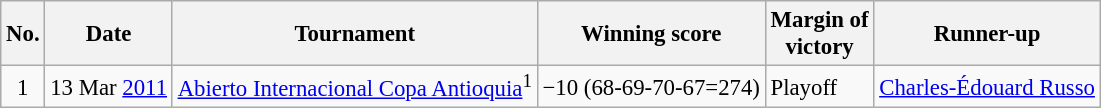<table class="wikitable" style="font-size:95%;">
<tr>
<th>No.</th>
<th>Date</th>
<th>Tournament</th>
<th>Winning score</th>
<th>Margin of<br>victory</th>
<th>Runner-up</th>
</tr>
<tr>
<td align=center>1</td>
<td align=right>13 Mar <a href='#'>2011</a></td>
<td><a href='#'>Abierto Internacional Copa Antioquia</a><sup>1</sup></td>
<td>−10 (68-69-70-67=274)</td>
<td>Playoff</td>
<td> <a href='#'>Charles-Édouard Russo</a></td>
</tr>
</table>
